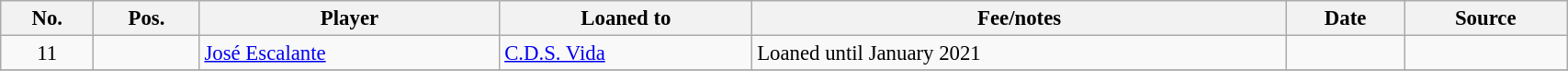<table class="wikitable sortable" style="width:90%; text-align:center; font-size:95%; text-align:left;">
<tr>
<th>No.</th>
<th>Pos.</th>
<th>Player</th>
<th>Loaned to</th>
<th>Fee/notes</th>
<th>Date</th>
<th>Source</th>
</tr>
<tr>
<td align=center>11</td>
<td align=center></td>
<td align=Escalante, José> <a href='#'>José Escalante</a></td>
<td> <a href='#'>C.D.S. Vida</a></td>
<td>Loaned until January 2021</td>
<td></td>
<td></td>
</tr>
<tr>
</tr>
</table>
